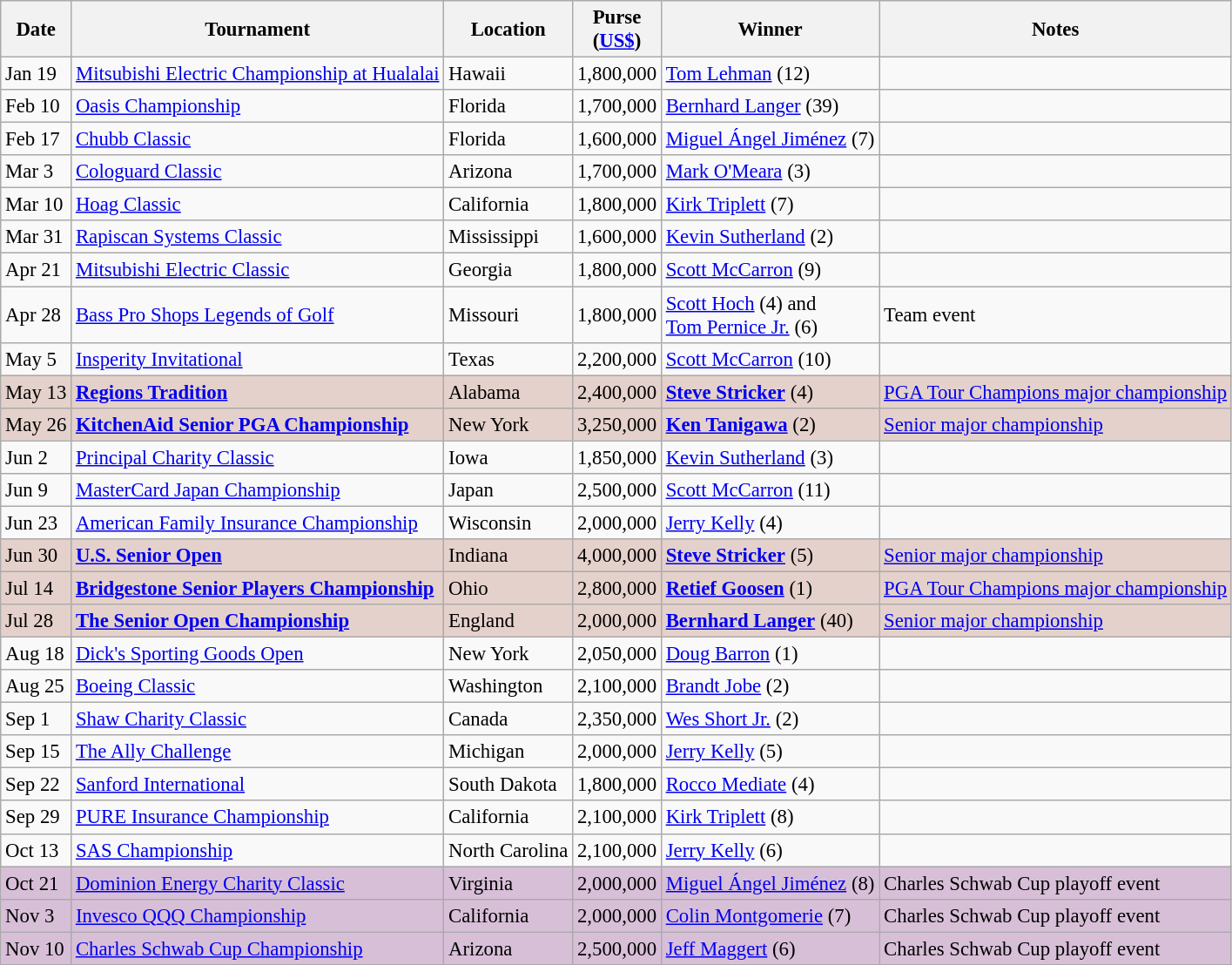<table class="wikitable" style="font-size:95%">
<tr>
<th>Date</th>
<th>Tournament</th>
<th>Location</th>
<th>Purse<br>(<a href='#'>US$</a>)</th>
<th>Winner</th>
<th>Notes</th>
</tr>
<tr>
<td>Jan 19</td>
<td><a href='#'>Mitsubishi Electric Championship at Hualalai</a></td>
<td>Hawaii</td>
<td align=right>1,800,000</td>
<td> <a href='#'>Tom Lehman</a> (12)</td>
<td></td>
</tr>
<tr>
<td>Feb 10</td>
<td><a href='#'>Oasis Championship</a></td>
<td>Florida</td>
<td align=right>1,700,000</td>
<td> <a href='#'>Bernhard Langer</a> (39)</td>
<td></td>
</tr>
<tr>
<td>Feb 17</td>
<td><a href='#'>Chubb Classic</a></td>
<td>Florida</td>
<td align=right>1,600,000</td>
<td> <a href='#'>Miguel Ángel Jiménez</a> (7)</td>
<td></td>
</tr>
<tr>
<td>Mar 3</td>
<td><a href='#'>Cologuard Classic</a></td>
<td>Arizona</td>
<td align=right>1,700,000</td>
<td> <a href='#'>Mark O'Meara</a> (3)</td>
<td></td>
</tr>
<tr>
<td>Mar 10</td>
<td><a href='#'>Hoag Classic</a></td>
<td>California</td>
<td align=right>1,800,000</td>
<td> <a href='#'>Kirk Triplett</a> (7)</td>
<td></td>
</tr>
<tr>
<td>Mar 31</td>
<td><a href='#'>Rapiscan Systems Classic</a></td>
<td>Mississippi</td>
<td align=right>1,600,000</td>
<td> <a href='#'>Kevin Sutherland</a> (2)</td>
<td></td>
</tr>
<tr>
<td>Apr 21</td>
<td><a href='#'>Mitsubishi Electric Classic</a></td>
<td>Georgia</td>
<td align=right>1,800,000</td>
<td> <a href='#'>Scott McCarron</a> (9)</td>
<td></td>
</tr>
<tr>
<td>Apr 28</td>
<td><a href='#'>Bass Pro Shops Legends of Golf</a></td>
<td>Missouri</td>
<td align=right>1,800,000</td>
<td> <a href='#'>Scott Hoch</a> (4) and<br> <a href='#'>Tom Pernice Jr.</a> (6)</td>
<td>Team event</td>
</tr>
<tr>
<td>May 5</td>
<td><a href='#'>Insperity Invitational</a></td>
<td>Texas</td>
<td align=right>2,200,000</td>
<td> <a href='#'>Scott McCarron</a> (10)</td>
<td></td>
</tr>
<tr style="background:#e5d1cb;">
<td>May 13</td>
<td><strong><a href='#'>Regions Tradition</a></strong></td>
<td>Alabama</td>
<td align=right>2,400,000</td>
<td> <strong><a href='#'>Steve Stricker</a></strong> (4)</td>
<td><a href='#'>PGA Tour Champions major championship</a></td>
</tr>
<tr style="background:#e5d1cb;">
<td>May 26</td>
<td><strong><a href='#'>KitchenAid Senior PGA Championship</a></strong></td>
<td>New York</td>
<td align=right>3,250,000</td>
<td> <strong><a href='#'>Ken Tanigawa</a></strong> (2)</td>
<td><a href='#'>Senior major championship</a></td>
</tr>
<tr>
<td>Jun 2</td>
<td><a href='#'>Principal Charity Classic</a></td>
<td>Iowa</td>
<td align=right>1,850,000</td>
<td> <a href='#'>Kevin Sutherland</a> (3)</td>
<td></td>
</tr>
<tr>
<td>Jun 9</td>
<td><a href='#'>MasterCard Japan Championship</a></td>
<td>Japan</td>
<td align=right>2,500,000</td>
<td> <a href='#'>Scott McCarron</a> (11)</td>
<td></td>
</tr>
<tr>
<td>Jun 23</td>
<td><a href='#'>American Family Insurance Championship</a></td>
<td>Wisconsin</td>
<td align=right>2,000,000</td>
<td> <a href='#'>Jerry Kelly</a> (4)</td>
<td></td>
</tr>
<tr style="background:#e5d1cb;">
<td>Jun 30</td>
<td><strong><a href='#'>U.S. Senior Open</a></strong></td>
<td>Indiana</td>
<td align=right>4,000,000</td>
<td> <strong><a href='#'>Steve Stricker</a></strong> (5)</td>
<td><a href='#'>Senior major championship</a></td>
</tr>
<tr style="background:#e5d1cb;">
<td>Jul 14</td>
<td><strong><a href='#'>Bridgestone Senior Players Championship</a></strong></td>
<td>Ohio</td>
<td align=right>2,800,000</td>
<td> <strong><a href='#'>Retief Goosen</a></strong> (1)</td>
<td><a href='#'>PGA Tour Champions major championship</a></td>
</tr>
<tr style="background:#e5d1cb;">
<td>Jul 28</td>
<td><strong><a href='#'>The Senior Open Championship</a></strong></td>
<td>England</td>
<td align=right>2,000,000</td>
<td> <strong><a href='#'>Bernhard Langer</a></strong> (40)</td>
<td><a href='#'>Senior major championship</a></td>
</tr>
<tr>
<td>Aug 18</td>
<td><a href='#'>Dick's Sporting Goods Open</a></td>
<td>New York</td>
<td align=right>2,050,000</td>
<td> <a href='#'>Doug Barron</a> (1)</td>
<td></td>
</tr>
<tr>
<td>Aug 25</td>
<td><a href='#'>Boeing Classic</a></td>
<td>Washington</td>
<td align=right>2,100,000</td>
<td> <a href='#'>Brandt Jobe</a> (2)</td>
<td></td>
</tr>
<tr>
<td>Sep 1</td>
<td><a href='#'>Shaw Charity Classic</a></td>
<td>Canada</td>
<td align=right>2,350,000</td>
<td> <a href='#'>Wes Short Jr.</a> (2)</td>
<td></td>
</tr>
<tr>
<td>Sep 15</td>
<td><a href='#'>The Ally Challenge</a></td>
<td>Michigan</td>
<td align=right>2,000,000</td>
<td> <a href='#'>Jerry Kelly</a> (5)</td>
<td></td>
</tr>
<tr>
<td>Sep 22</td>
<td><a href='#'>Sanford International</a></td>
<td>South Dakota</td>
<td align=right>1,800,000</td>
<td> <a href='#'>Rocco Mediate</a> (4)</td>
<td></td>
</tr>
<tr>
<td>Sep 29</td>
<td><a href='#'>PURE Insurance Championship</a></td>
<td>California</td>
<td align=right>2,100,000</td>
<td> <a href='#'>Kirk Triplett</a> (8)</td>
<td></td>
</tr>
<tr>
<td>Oct 13</td>
<td><a href='#'>SAS Championship</a></td>
<td>North Carolina</td>
<td align=right>2,100,000</td>
<td> <a href='#'>Jerry Kelly</a> (6)</td>
<td></td>
</tr>
<tr style="background:thistle;">
<td>Oct 21</td>
<td><a href='#'>Dominion Energy Charity Classic</a></td>
<td>Virginia</td>
<td align=right>2,000,000</td>
<td> <a href='#'>Miguel Ángel Jiménez</a> (8)</td>
<td>Charles Schwab Cup playoff event</td>
</tr>
<tr style="background:thistle;">
<td>Nov 3</td>
<td><a href='#'>Invesco QQQ Championship</a></td>
<td>California</td>
<td align=right>2,000,000</td>
<td> <a href='#'>Colin Montgomerie</a> (7)</td>
<td>Charles Schwab Cup playoff event</td>
</tr>
<tr style="background:thistle;">
<td>Nov 10</td>
<td><a href='#'>Charles Schwab Cup Championship</a></td>
<td>Arizona</td>
<td align=right>2,500,000</td>
<td> <a href='#'>Jeff Maggert</a> (6)</td>
<td>Charles Schwab Cup playoff event</td>
</tr>
</table>
